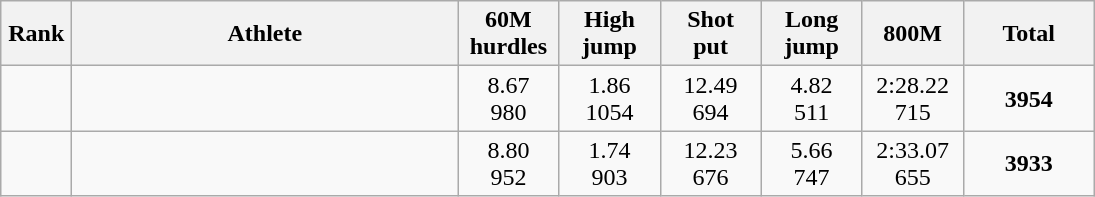<table class=wikitable style="text-align:center">
<tr>
<th width=40>Rank</th>
<th width=250>Athlete</th>
<th width=60>60M<br> hurdles</th>
<th width=60>High<br> jump</th>
<th width=60>Shot<br> put</th>
<th width=60>Long<br> jump</th>
<th width=60>800M</th>
<th width=80>Total</th>
</tr>
<tr>
<td></td>
<td align=left></td>
<td>8.67<br>980</td>
<td>1.86<br>1054</td>
<td>12.49<br>694</td>
<td>4.82<br>511</td>
<td>2:28.22<br>715</td>
<td><strong>3954</strong></td>
</tr>
<tr>
<td></td>
<td align=left></td>
<td>8.80<br>952</td>
<td>1.74<br>903</td>
<td>12.23<br>676</td>
<td>5.66<br>747</td>
<td>2:33.07<br>655</td>
<td><strong>3933</strong></td>
</tr>
</table>
